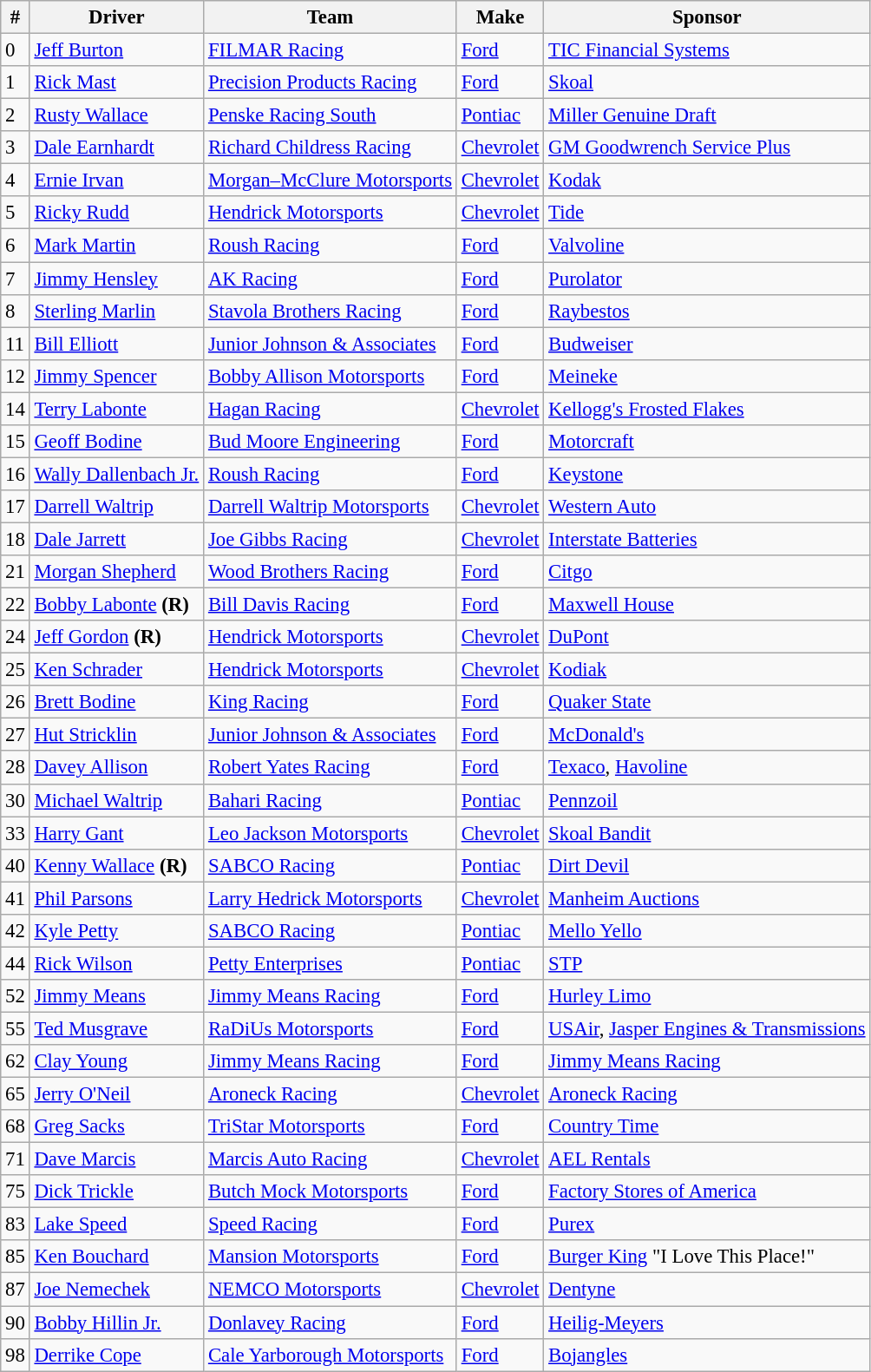<table class="wikitable" style="font-size:95%">
<tr>
<th>#</th>
<th>Driver</th>
<th>Team</th>
<th>Make</th>
<th>Sponsor</th>
</tr>
<tr>
<td>0</td>
<td><a href='#'>Jeff Burton</a></td>
<td><a href='#'>FILMAR Racing</a></td>
<td><a href='#'>Ford</a></td>
<td><a href='#'>TIC Financial Systems</a></td>
</tr>
<tr>
<td>1</td>
<td><a href='#'>Rick Mast</a></td>
<td><a href='#'>Precision Products Racing</a></td>
<td><a href='#'>Ford</a></td>
<td><a href='#'>Skoal</a></td>
</tr>
<tr>
<td>2</td>
<td><a href='#'>Rusty Wallace</a></td>
<td><a href='#'>Penske Racing South</a></td>
<td><a href='#'>Pontiac</a></td>
<td><a href='#'>Miller Genuine Draft</a></td>
</tr>
<tr>
<td>3</td>
<td><a href='#'>Dale Earnhardt</a></td>
<td><a href='#'>Richard Childress Racing</a></td>
<td><a href='#'>Chevrolet</a></td>
<td><a href='#'>GM Goodwrench Service Plus</a></td>
</tr>
<tr>
<td>4</td>
<td><a href='#'>Ernie Irvan</a></td>
<td><a href='#'>Morgan–McClure Motorsports</a></td>
<td><a href='#'>Chevrolet</a></td>
<td><a href='#'>Kodak</a></td>
</tr>
<tr>
<td>5</td>
<td><a href='#'>Ricky Rudd</a></td>
<td><a href='#'>Hendrick Motorsports</a></td>
<td><a href='#'>Chevrolet</a></td>
<td><a href='#'>Tide</a></td>
</tr>
<tr>
<td>6</td>
<td><a href='#'>Mark Martin</a></td>
<td><a href='#'>Roush Racing</a></td>
<td><a href='#'>Ford</a></td>
<td><a href='#'>Valvoline</a></td>
</tr>
<tr>
<td>7</td>
<td><a href='#'>Jimmy Hensley</a></td>
<td><a href='#'>AK Racing</a></td>
<td><a href='#'>Ford</a></td>
<td><a href='#'>Purolator</a></td>
</tr>
<tr>
<td>8</td>
<td><a href='#'>Sterling Marlin</a></td>
<td><a href='#'>Stavola Brothers Racing</a></td>
<td><a href='#'>Ford</a></td>
<td><a href='#'>Raybestos</a></td>
</tr>
<tr>
<td>11</td>
<td><a href='#'>Bill Elliott</a></td>
<td><a href='#'>Junior Johnson & Associates</a></td>
<td><a href='#'>Ford</a></td>
<td><a href='#'>Budweiser</a></td>
</tr>
<tr>
<td>12</td>
<td><a href='#'>Jimmy Spencer</a></td>
<td><a href='#'>Bobby Allison Motorsports</a></td>
<td><a href='#'>Ford</a></td>
<td><a href='#'>Meineke</a></td>
</tr>
<tr>
<td>14</td>
<td><a href='#'>Terry Labonte</a></td>
<td><a href='#'>Hagan Racing</a></td>
<td><a href='#'>Chevrolet</a></td>
<td><a href='#'>Kellogg's Frosted Flakes</a></td>
</tr>
<tr>
<td>15</td>
<td><a href='#'>Geoff Bodine</a></td>
<td><a href='#'>Bud Moore Engineering</a></td>
<td><a href='#'>Ford</a></td>
<td><a href='#'>Motorcraft</a></td>
</tr>
<tr>
<td>16</td>
<td><a href='#'>Wally Dallenbach Jr.</a></td>
<td><a href='#'>Roush Racing</a></td>
<td><a href='#'>Ford</a></td>
<td><a href='#'>Keystone</a></td>
</tr>
<tr>
<td>17</td>
<td><a href='#'>Darrell Waltrip</a></td>
<td><a href='#'>Darrell Waltrip Motorsports</a></td>
<td><a href='#'>Chevrolet</a></td>
<td><a href='#'>Western Auto</a></td>
</tr>
<tr>
<td>18</td>
<td><a href='#'>Dale Jarrett</a></td>
<td><a href='#'>Joe Gibbs Racing</a></td>
<td><a href='#'>Chevrolet</a></td>
<td><a href='#'>Interstate Batteries</a></td>
</tr>
<tr>
<td>21</td>
<td><a href='#'>Morgan Shepherd</a></td>
<td><a href='#'>Wood Brothers Racing</a></td>
<td><a href='#'>Ford</a></td>
<td><a href='#'>Citgo</a></td>
</tr>
<tr>
<td>22</td>
<td><a href='#'>Bobby Labonte</a> <strong>(R)</strong></td>
<td><a href='#'>Bill Davis Racing</a></td>
<td><a href='#'>Ford</a></td>
<td><a href='#'>Maxwell House</a></td>
</tr>
<tr>
<td>24</td>
<td><a href='#'>Jeff Gordon</a> <strong>(R)</strong></td>
<td><a href='#'>Hendrick Motorsports</a></td>
<td><a href='#'>Chevrolet</a></td>
<td><a href='#'>DuPont</a></td>
</tr>
<tr>
<td>25</td>
<td><a href='#'>Ken Schrader</a></td>
<td><a href='#'>Hendrick Motorsports</a></td>
<td><a href='#'>Chevrolet</a></td>
<td><a href='#'>Kodiak</a></td>
</tr>
<tr>
<td>26</td>
<td><a href='#'>Brett Bodine</a></td>
<td><a href='#'>King Racing</a></td>
<td><a href='#'>Ford</a></td>
<td><a href='#'>Quaker State</a></td>
</tr>
<tr>
<td>27</td>
<td><a href='#'>Hut Stricklin</a></td>
<td><a href='#'>Junior Johnson & Associates</a></td>
<td><a href='#'>Ford</a></td>
<td><a href='#'>McDonald's</a></td>
</tr>
<tr>
<td>28</td>
<td><a href='#'>Davey Allison</a></td>
<td><a href='#'>Robert Yates Racing</a></td>
<td><a href='#'>Ford</a></td>
<td><a href='#'>Texaco</a>, <a href='#'>Havoline</a></td>
</tr>
<tr>
<td>30</td>
<td><a href='#'>Michael Waltrip</a></td>
<td><a href='#'>Bahari Racing</a></td>
<td><a href='#'>Pontiac</a></td>
<td><a href='#'>Pennzoil</a></td>
</tr>
<tr>
<td>33</td>
<td><a href='#'>Harry Gant</a></td>
<td><a href='#'>Leo Jackson Motorsports</a></td>
<td><a href='#'>Chevrolet</a></td>
<td><a href='#'>Skoal Bandit</a></td>
</tr>
<tr>
<td>40</td>
<td><a href='#'>Kenny Wallace</a> <strong>(R)</strong></td>
<td><a href='#'>SABCO Racing</a></td>
<td><a href='#'>Pontiac</a></td>
<td><a href='#'>Dirt Devil</a></td>
</tr>
<tr>
<td>41</td>
<td><a href='#'>Phil Parsons</a></td>
<td><a href='#'>Larry Hedrick Motorsports</a></td>
<td><a href='#'>Chevrolet</a></td>
<td><a href='#'>Manheim Auctions</a></td>
</tr>
<tr>
<td>42</td>
<td><a href='#'>Kyle Petty</a></td>
<td><a href='#'>SABCO Racing</a></td>
<td><a href='#'>Pontiac</a></td>
<td><a href='#'>Mello Yello</a></td>
</tr>
<tr>
<td>44</td>
<td><a href='#'>Rick Wilson</a></td>
<td><a href='#'>Petty Enterprises</a></td>
<td><a href='#'>Pontiac</a></td>
<td><a href='#'>STP</a></td>
</tr>
<tr>
<td>52</td>
<td><a href='#'>Jimmy Means</a></td>
<td><a href='#'>Jimmy Means Racing</a></td>
<td><a href='#'>Ford</a></td>
<td><a href='#'>Hurley Limo</a></td>
</tr>
<tr>
<td>55</td>
<td><a href='#'>Ted Musgrave</a></td>
<td><a href='#'>RaDiUs Motorsports</a></td>
<td><a href='#'>Ford</a></td>
<td><a href='#'>USAir</a>, <a href='#'>Jasper Engines & Transmissions</a></td>
</tr>
<tr>
<td>62</td>
<td><a href='#'>Clay Young</a></td>
<td><a href='#'>Jimmy Means Racing</a></td>
<td><a href='#'>Ford</a></td>
<td><a href='#'>Jimmy Means Racing</a></td>
</tr>
<tr>
<td>65</td>
<td><a href='#'>Jerry O'Neil</a></td>
<td><a href='#'>Aroneck Racing</a></td>
<td><a href='#'>Chevrolet</a></td>
<td><a href='#'>Aroneck Racing</a></td>
</tr>
<tr>
<td>68</td>
<td><a href='#'>Greg Sacks</a></td>
<td><a href='#'>TriStar Motorsports</a></td>
<td><a href='#'>Ford</a></td>
<td><a href='#'>Country Time</a></td>
</tr>
<tr>
<td>71</td>
<td><a href='#'>Dave Marcis</a></td>
<td><a href='#'>Marcis Auto Racing</a></td>
<td><a href='#'>Chevrolet</a></td>
<td><a href='#'>AEL Rentals</a></td>
</tr>
<tr>
<td>75</td>
<td><a href='#'>Dick Trickle</a></td>
<td><a href='#'>Butch Mock Motorsports</a></td>
<td><a href='#'>Ford</a></td>
<td><a href='#'>Factory Stores of America</a></td>
</tr>
<tr>
<td>83</td>
<td><a href='#'>Lake Speed</a></td>
<td><a href='#'>Speed Racing</a></td>
<td><a href='#'>Ford</a></td>
<td><a href='#'>Purex</a></td>
</tr>
<tr>
<td>85</td>
<td><a href='#'>Ken Bouchard</a></td>
<td><a href='#'>Mansion Motorsports</a></td>
<td><a href='#'>Ford</a></td>
<td><a href='#'>Burger King</a> "I Love This Place!"</td>
</tr>
<tr>
<td>87</td>
<td><a href='#'>Joe Nemechek</a></td>
<td><a href='#'>NEMCO Motorsports</a></td>
<td><a href='#'>Chevrolet</a></td>
<td><a href='#'>Dentyne</a></td>
</tr>
<tr>
<td>90</td>
<td><a href='#'>Bobby Hillin Jr.</a></td>
<td><a href='#'>Donlavey Racing</a></td>
<td><a href='#'>Ford</a></td>
<td><a href='#'>Heilig-Meyers</a></td>
</tr>
<tr>
<td>98</td>
<td><a href='#'>Derrike Cope</a></td>
<td><a href='#'>Cale Yarborough Motorsports</a></td>
<td><a href='#'>Ford</a></td>
<td><a href='#'>Bojangles</a></td>
</tr>
</table>
